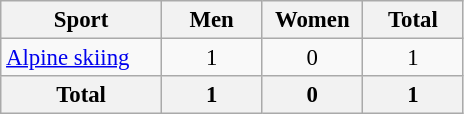<table class="wikitable" style="text-align:center; font-size: 95%">
<tr>
<th width=100>Sport</th>
<th width=60>Men</th>
<th width=60>Women</th>
<th width=60>Total</th>
</tr>
<tr>
<td align=left><a href='#'>Alpine skiing</a></td>
<td>1</td>
<td>0</td>
<td>1</td>
</tr>
<tr>
<th>Total</th>
<th>1</th>
<th>0</th>
<th>1</th>
</tr>
</table>
